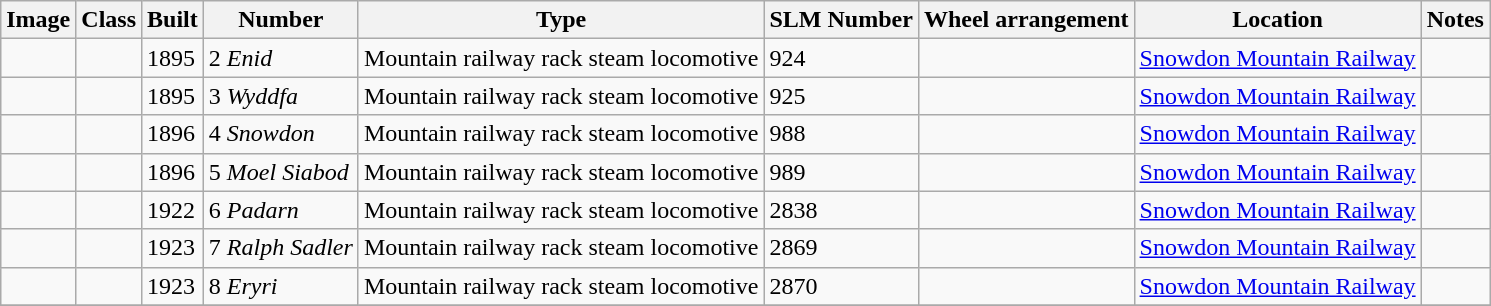<table class="wikitable">
<tr>
<th>Image</th>
<th>Class</th>
<th>Built</th>
<th>Number</th>
<th>Type</th>
<th>SLM Number</th>
<th>Wheel arrangement</th>
<th>Location</th>
<th>Notes</th>
</tr>
<tr>
<td></td>
<td></td>
<td>1895</td>
<td>2 <em>Enid</em></td>
<td>Mountain railway rack steam locomotive</td>
<td>924</td>
<td></td>
<td><a href='#'>Snowdon Mountain Railway</a></td>
<td></td>
</tr>
<tr>
<td></td>
<td></td>
<td>1895</td>
<td>3 <em>Wyddfa</em></td>
<td>Mountain railway rack steam locomotive</td>
<td>925</td>
<td></td>
<td><a href='#'>Snowdon Mountain Railway</a></td>
<td></td>
</tr>
<tr>
<td></td>
<td></td>
<td>1896</td>
<td>4 <em>Snowdon</em></td>
<td>Mountain railway rack steam locomotive</td>
<td>988</td>
<td></td>
<td><a href='#'>Snowdon Mountain Railway</a></td>
<td></td>
</tr>
<tr>
<td></td>
<td></td>
<td>1896</td>
<td>5 <em>Moel Siabod</em></td>
<td>Mountain railway rack steam locomotive</td>
<td>989</td>
<td></td>
<td><a href='#'>Snowdon Mountain Railway</a></td>
<td></td>
</tr>
<tr>
<td></td>
<td></td>
<td>1922</td>
<td>6 <em>Padarn</em></td>
<td>Mountain railway rack steam locomotive</td>
<td>2838</td>
<td></td>
<td><a href='#'>Snowdon Mountain Railway</a></td>
<td></td>
</tr>
<tr>
<td></td>
<td></td>
<td>1923</td>
<td>7 <em>Ralph Sadler</em></td>
<td>Mountain railway rack steam locomotive</td>
<td>2869</td>
<td></td>
<td><a href='#'>Snowdon Mountain Railway</a></td>
<td></td>
</tr>
<tr>
<td></td>
<td></td>
<td>1923</td>
<td>8 <em>Eryri</em></td>
<td>Mountain railway rack steam locomotive</td>
<td>2870</td>
<td></td>
<td><a href='#'>Snowdon Mountain Railway</a></td>
<td></td>
</tr>
<tr>
</tr>
</table>
